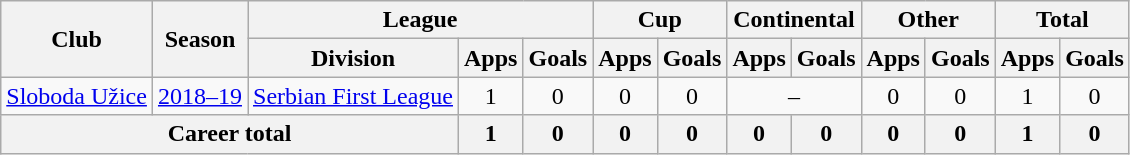<table class="wikitable" style="text-align: center">
<tr>
<th rowspan="2">Club</th>
<th rowspan="2">Season</th>
<th colspan="3">League</th>
<th colspan="2">Cup</th>
<th colspan="2">Continental</th>
<th colspan="2">Other</th>
<th colspan="2">Total</th>
</tr>
<tr>
<th>Division</th>
<th>Apps</th>
<th>Goals</th>
<th>Apps</th>
<th>Goals</th>
<th>Apps</th>
<th>Goals</th>
<th>Apps</th>
<th>Goals</th>
<th>Apps</th>
<th>Goals</th>
</tr>
<tr>
<td><a href='#'>Sloboda Užice</a></td>
<td><a href='#'>2018–19</a></td>
<td><a href='#'>Serbian First League</a></td>
<td>1</td>
<td>0</td>
<td>0</td>
<td>0</td>
<td colspan="2">–</td>
<td>0</td>
<td>0</td>
<td>1</td>
<td>0</td>
</tr>
<tr>
<th colspan=3>Career total</th>
<th>1</th>
<th>0</th>
<th>0</th>
<th>0</th>
<th>0</th>
<th>0</th>
<th>0</th>
<th>0</th>
<th>1</th>
<th>0</th>
</tr>
</table>
